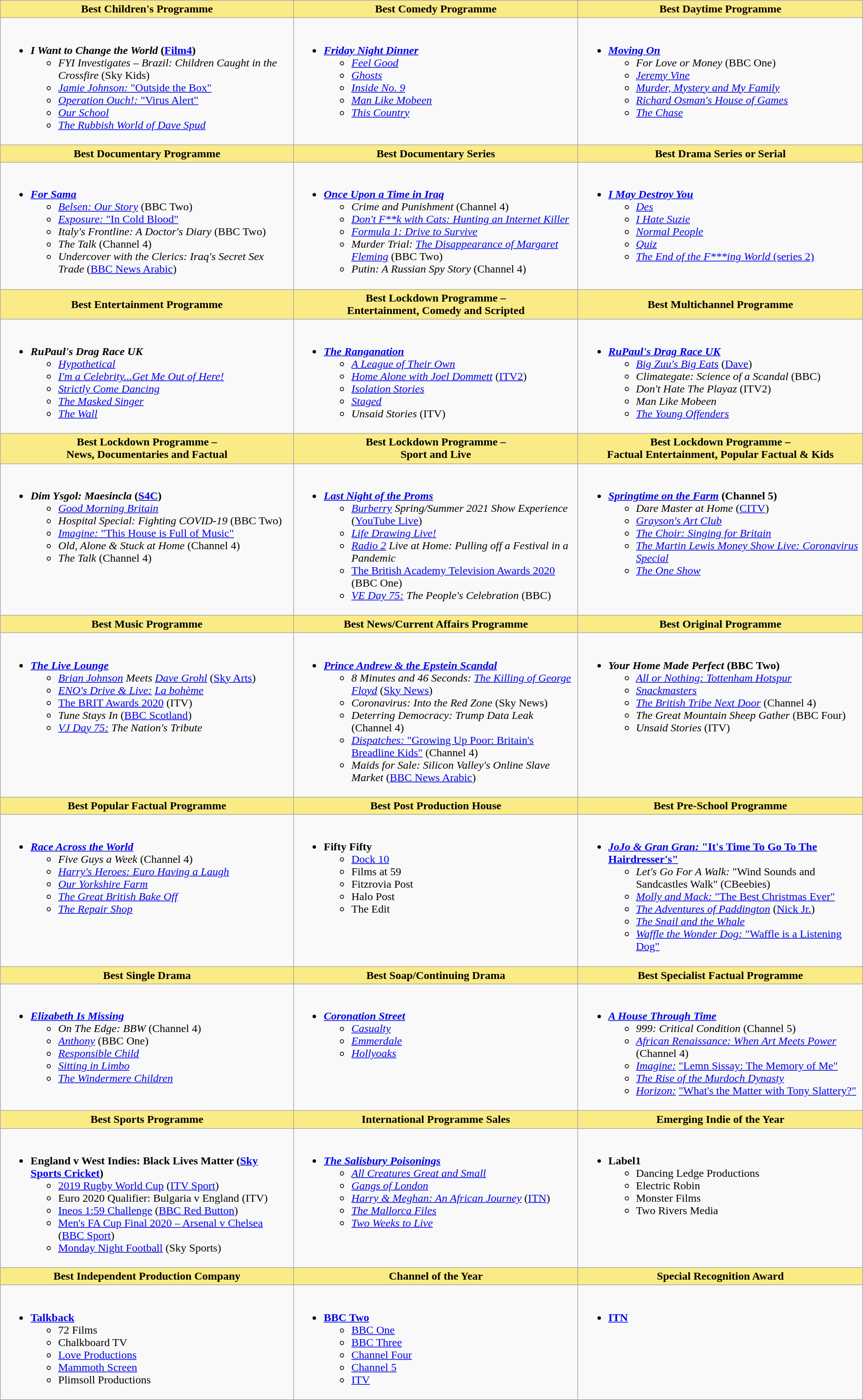<table class=wikitable style=font-size:100%>
<tr>
<th style="background:#FAEB86;" width="34%">Best Children's Programme</th>
<th style="background:#FAEB86;" width="33%">Best Comedy Programme</th>
<th style="background:#FAEB86;" width="33%">Best Daytime Programme</th>
</tr>
<tr>
<td valign="top"><br><ul><li><strong><em>I Want to Change the World</em></strong> <strong>(<a href='#'>Film4</a>)</strong><ul><li><em>FYI Investigates – Brazil: Children Caught in the Crossfire</em> (Sky Kids)</li><li><a href='#'><em>Jamie Johnson:</em> "Outside the Box"</a></li><li><a href='#'><em>Operation Ouch!:</em> "Virus Alert"</a></li><li><em><a href='#'>Our School</a></em></li><li><em><a href='#'>The Rubbish World of Dave Spud</a></em></li></ul></li></ul></td>
<td valign="top"><br><ul><li><strong><em><a href='#'>Friday Night Dinner</a></em></strong><ul><li><em><a href='#'>Feel Good</a></em></li><li><em><a href='#'>Ghosts</a></em></li><li><em><a href='#'>Inside No. 9</a></em></li><li><em><a href='#'>Man Like Mobeen</a></em></li><li><em><a href='#'>This Country</a></em></li></ul></li></ul></td>
<td valign="top"><br><ul><li><strong><em><a href='#'>Moving On</a></em></strong><ul><li><em>For Love or Money</em> (BBC One)</li><li><em><a href='#'>Jeremy Vine</a></em></li><li><em><a href='#'>Murder, Mystery and My Family</a></em></li><li><em><a href='#'>Richard Osman's House of Games</a></em></li><li><em><a href='#'>The Chase</a></em></li></ul></li></ul></td>
</tr>
<tr>
<th style="background:#FAEB86;" width="34%">Best Documentary Programme</th>
<th style="background:#FAEB86;" width="33%">Best Documentary Series</th>
<th style="background:#FAEB86;" width="33%">Best Drama Series or Serial</th>
</tr>
<tr>
<td valign="top"><br><ul><li><strong><em><a href='#'>For Sama</a></em></strong><ul><li><em><a href='#'>Belsen: Our Story</a></em> (BBC Two)</li><li><a href='#'><em>Exposure:</em> "In Cold Blood"</a></li><li><em>Italy's Frontline: A Doctor's Diary</em> (BBC Two)</li><li><em>The Talk</em> (Channel 4)</li><li><em>Undercover with the Clerics: Iraq's Secret Sex Trade</em> (<a href='#'>BBC News Arabic</a>)</li></ul></li></ul></td>
<td valign="top"><br><ul><li><strong><em><a href='#'>Once Upon a Time in Iraq</a></em></strong><ul><li><em>Crime and Punishment</em> (Channel 4)</li><li><em><a href='#'>Don't F**k with Cats: Hunting an Internet Killer</a></em></li><li><em><a href='#'>Formula 1: Drive to Survive</a></em></li><li><em>Murder Trial: <a href='#'>The Disappearance of Margaret Fleming</a></em> (BBC Two)</li><li><em>Putin: A Russian Spy Story</em> (Channel 4)</li></ul></li></ul></td>
<td valign="top"><br><ul><li><strong><em><a href='#'>I May Destroy You</a></em></strong><ul><li><em><a href='#'>Des</a></em></li><li><em><a href='#'>I Hate Suzie</a></em></li><li><em><a href='#'>Normal People</a></em></li><li><em><a href='#'>Quiz</a></em></li><li><a href='#'><em>The End of the F***ing World</em> (series 2)</a></li></ul></li></ul></td>
</tr>
<tr>
<th style="background:#FAEB86;" width="34%">Best Entertainment Programme</th>
<th style="background:#FAEB86;" width="33%">Best Lockdown Programme – <br>Entertainment, Comedy and Scripted</th>
<th style="background:#FAEB86;" width="33%">Best Multichannel Programme</th>
</tr>
<tr>
<td valign="top"><br><ul><li><strong><em>RuPaul's Drag Race UK</em></strong><ul><li><em><a href='#'>Hypothetical</a></em></li><li><em><a href='#'>I'm a Celebrity...Get Me Out of Here!</a></em></li><li><em><a href='#'>Strictly Come Dancing</a></em></li><li><em><a href='#'>The Masked Singer</a></em></li><li><em><a href='#'>The Wall</a></em></li></ul></li></ul></td>
<td valign="top"><br><ul><li><strong><em><a href='#'>The Ranganation</a></em></strong><ul><li><em><a href='#'>A League of Their Own</a></em></li><li><em><a href='#'>Home Alone with Joel Dommett</a></em> (<a href='#'>ITV2</a>)</li><li><em><a href='#'>Isolation Stories</a></em></li><li><em><a href='#'>Staged</a></em></li><li><em>Unsaid Stories</em> (ITV)</li></ul></li></ul></td>
<td valign="top"><br><ul><li><strong><em><a href='#'>RuPaul's Drag Race UK</a></em></strong><ul><li><em><a href='#'>Big Zuu's Big Eats</a></em> (<a href='#'>Dave</a>)</li><li><em>Climategate: Science of a Scandal</em> (BBC)</li><li><em>Don't Hate The Playaz</em> (ITV2)</li><li><em>Man Like Mobeen</em></li><li><em><a href='#'>The Young Offenders</a></em></li></ul></li></ul></td>
</tr>
<tr>
<th style="background:#FAEB86;" width="33%">Best Lockdown Programme – <br>News, Documentaries and Factual</th>
<th style="background:#FAEB86;" width="33%">Best Lockdown Programme – <br>Sport and Live</th>
<th style="background:#FAEB86;" width="33%">Best Lockdown Programme – <br>Factual Entertainment, Popular Factual & Kids</th>
</tr>
<tr>
<td valign="top"><br><ul><li><strong><em>Dim Ysgol: Maesincla</em></strong> <strong>(<a href='#'>S4C</a>)</strong><ul><li><em><a href='#'>Good Morning Britain</a></em></li><li><em>Hospital Special: Fighting COVID-19</em> (BBC Two)</li><li><a href='#'><em>Imagine:</em> "This House is Full of Music"</a></li><li><em>Old, Alone & Stuck at Home</em> (Channel 4)</li><li><em>The Talk</em> (Channel 4)</li></ul></li></ul></td>
<td valign="top"><br><ul><li><strong><em><a href='#'>Last Night of the Proms</a></em></strong><ul><li><em><a href='#'>Burberry</a> Spring/Summer 2021 Show Experience</em> (<a href='#'>YouTube Live</a>)</li><li><em><a href='#'>Life Drawing Live!</a></em></li><li><em><a href='#'>Radio 2</a> Live at Home: Pulling off a Festival in a Pandemic</em></li><li><a href='#'>The British Academy Television Awards 2020</a> (BBC One)</li><li><em><a href='#'>VE Day 75:</a> The People's Celebration</em> (BBC)</li></ul></li></ul></td>
<td valign="top"><br><ul><li><strong><em><a href='#'>Springtime on the Farm</a></em></strong> <strong>(Channel 5)</strong><ul><li><em>Dare Master at Home</em> (<a href='#'>CITV</a>)</li><li><em><a href='#'>Grayson's Art Club</a></em></li><li><em><a href='#'>The Choir: Singing for Britain</a></em></li><li><em><a href='#'>The Martin Lewis Money Show Live: Coronavirus Special</a></em></li><li><em><a href='#'>The One Show</a></em></li></ul></li></ul></td>
</tr>
<tr>
<th style="background:#FAEB86;" width="34%">Best Music Programme</th>
<th style="background:#FAEB86;" width="33%">Best News/Current Affairs Programme</th>
<th style="background:#FAEB86;" width="33%">Best Original Programme</th>
</tr>
<tr>
<td valign="top"><br><ul><li><strong><em><a href='#'>The Live Lounge</a></em></strong><ul><li><em><a href='#'>Brian Johnson</a> Meets <a href='#'>Dave Grohl</a></em> (<a href='#'>Sky Arts</a>)</li><li><em><a href='#'>ENO's Drive & Live:</a> <a href='#'>La bohème</a></em></li><li><a href='#'>The BRIT Awards 2020</a> (ITV)</li><li><em>Tune Stays In</em> (<a href='#'>BBC Scotland</a>)</li><li><em><a href='#'>VJ Day 75:</a> The Nation's Tribute</em></li></ul></li></ul></td>
<td valign="top"><br><ul><li><strong><em><a href='#'>Prince Andrew & the Epstein Scandal</a></em></strong><ul><li><em>8 Minutes and 46 Seconds: <a href='#'>The Killing of George Floyd</a></em> (<a href='#'>Sky News</a>)</li><li><em>Coronavirus: Into the Red Zone</em> (Sky News)</li><li><em>Deterring Democracy: Trump Data Leak</em> (Channel 4)</li><li><a href='#'><em>Dispatches:</em> "Growing Up Poor: Britain's Breadline Kids"</a> (Channel 4)</li><li><em>Maids for Sale: Silicon Valley's Online Slave Market</em> (<a href='#'>BBC News Arabic</a>)</li></ul></li></ul></td>
<td valign="top"><br><ul><li><strong><em>Your Home Made Perfect</em></strong> <strong>(BBC Two)</strong><ul><li><em><a href='#'>All or Nothing: Tottenham Hotspur</a></em></li><li><em><a href='#'>Snackmasters</a></em></li><li><em><a href='#'>The British Tribe Next Door</a></em> (Channel 4)</li><li><em>The Great Mountain Sheep Gather</em> (BBC Four)</li><li><em>Unsaid Stories</em> (ITV)</li></ul></li></ul></td>
</tr>
<tr>
<th style="background:#FAEB86;" width="34%">Best Popular Factual Programme</th>
<th style="background:#FAEB86;" width="33%">Best Post Production House</th>
<th style="background:#FAEB86;" width="33%">Best Pre-School Programme</th>
</tr>
<tr>
<td valign="top"><br><ul><li><strong><em><a href='#'>Race Across the World</a></em></strong><ul><li><em>Five Guys a Week</em> (Channel 4)</li><li><em><a href='#'>Harry's Heroes: Euro Having a Laugh</a></em></li><li><em><a href='#'>Our Yorkshire Farm</a></em></li><li><em><a href='#'>The Great British Bake Off</a></em></li><li><em><a href='#'>The Repair Shop</a></em></li></ul></li></ul></td>
<td valign="top"><br><ul><li><strong>Fifty Fifty</strong><ul><li><a href='#'>Dock 10</a></li><li>Films at 59</li><li>Fitzrovia Post</li><li>Halo Post</li><li>The Edit</li></ul></li></ul></td>
<td valign="top"><br><ul><li><a href='#'><strong><em>JoJo & Gran Gran:</em></strong> <strong>"It's Time To Go To The Hairdresser's"</strong></a><ul><li><em>Let's Go For A Walk:</em> "Wind Sounds and Sandcastles Walk" (CBeebies)</li><li><a href='#'><em>Molly and Mack:</em> "The Best Christmas Ever"</a></li><li><em><a href='#'>The Adventures of Paddington</a></em> (<a href='#'>Nick Jr.</a>)</li><li><em><a href='#'>The Snail and the Whale</a></em></li><li><a href='#'><em>Waffle the Wonder Dog:</em> "Waffle is a Listening Dog"</a></li></ul></li></ul></td>
</tr>
<tr>
<th style="background:#FAEB86;" width="34%">Best Single Drama</th>
<th style="background:#FAEB86;" width="33%">Best Soap/Continuing Drama</th>
<th style="background:#FAEB86;" width="33%">Best Specialist Factual Programme</th>
</tr>
<tr>
<td valign="top"><br><ul><li><strong><em><a href='#'>Elizabeth Is Missing</a></em></strong><ul><li><em>On The Edge: BBW</em> (Channel 4)</li><li><em><a href='#'>Anthony</a></em> (BBC One)</li><li><em><a href='#'>Responsible Child</a></em></li><li><em><a href='#'>Sitting in Limbo</a></em></li><li><em><a href='#'>The Windermere Children</a></em></li></ul></li></ul></td>
<td valign="top"><br><ul><li><strong><em><a href='#'>Coronation Street</a></em></strong><ul><li><em><a href='#'>Casualty</a></em></li><li><em><a href='#'>Emmerdale</a></em></li><li><em><a href='#'>Hollyoaks</a></em></li></ul></li></ul></td>
<td valign="top"><br><ul><li><strong><em><a href='#'>A House Through Time</a></em></strong><ul><li><em>999: Critical Condition</em> (Channel 5)</li><li><em><a href='#'>African Renaissance: When Art Meets Power</a></em> (Channel 4)</li><li><em><a href='#'>Imagine:</a></em> <a href='#'>"Lemn Sissay: The Memory of Me"</a></li><li><em><a href='#'>The Rise of the Murdoch Dynasty</a></em></li><li><em><a href='#'>Horizon:</a></em> <a href='#'>"What's the Matter with Tony Slattery?"</a></li></ul></li></ul></td>
</tr>
<tr>
<th style="background:#FAEB86;" width="33%">Best Sports Programme</th>
<th style="background:#FAEB86;" width="33%">International Programme Sales</th>
<th style="background:#FAEB86;" width="33%">Emerging Indie of the Year</th>
</tr>
<tr>
<td valign="top"><br><ul><li><strong>England v West Indies: Black Lives Matter (<a href='#'>Sky Sports Cricket</a>)</strong><ul><li><a href='#'>2019 Rugby World Cup</a> (<a href='#'>ITV Sport</a>)</li><li>Euro 2020 Qualifier: Bulgaria v England (ITV)</li><li><a href='#'>Ineos 1:59 Challenge</a> (<a href='#'>BBC Red Button</a>)</li><li><a href='#'>Men's FA Cup Final 2020 – Arsenal v Chelsea</a> (<a href='#'>BBC Sport</a>)</li><li><a href='#'>Monday Night Football</a> (Sky Sports)</li></ul></li></ul></td>
<td valign="top"><br><ul><li><strong><em><a href='#'>The Salisbury Poisonings</a></em></strong><ul><li><em><a href='#'>All Creatures Great and Small</a></em></li><li><em><a href='#'>Gangs of London</a></em></li><li><em><a href='#'>Harry & Meghan: An African Journey</a></em> (<a href='#'>ITN</a>)</li><li><em><a href='#'>The Mallorca Files</a></em></li><li><em><a href='#'>Two Weeks to Live</a></em></li></ul></li></ul></td>
<td valign="top"><br><ul><li><strong>Label1</strong><ul><li>Dancing Ledge Productions</li><li>Electric Robin</li><li>Monster Films</li><li>Two Rivers Media</li></ul></li></ul></td>
</tr>
<tr>
<th style="background:#FAEB86;" width="33%">Best Independent Production Company</th>
<th style="background:#FAEB86;" width="33%">Channel of the Year</th>
<th style="background:#FAEB86;" width="33%">Special Recognition Award</th>
</tr>
<tr>
<td valign="top"><br><ul><li><strong><a href='#'>Talkback</a></strong><ul><li>72 Films</li><li>Chalkboard TV</li><li><a href='#'>Love Productions</a></li><li><a href='#'>Mammoth Screen</a></li><li>Plimsoll Productions</li></ul></li></ul></td>
<td valign="top"><br><ul><li><strong><a href='#'>BBC Two</a></strong><ul><li><a href='#'>BBC One</a></li><li><a href='#'>BBC Three</a></li><li><a href='#'>Channel Four</a></li><li><a href='#'>Channel 5</a></li><li><a href='#'>ITV</a></li></ul></li></ul></td>
<td valign="top"><br><ul><li><strong><a href='#'>ITN</a></strong></li></ul></td>
</tr>
</table>
